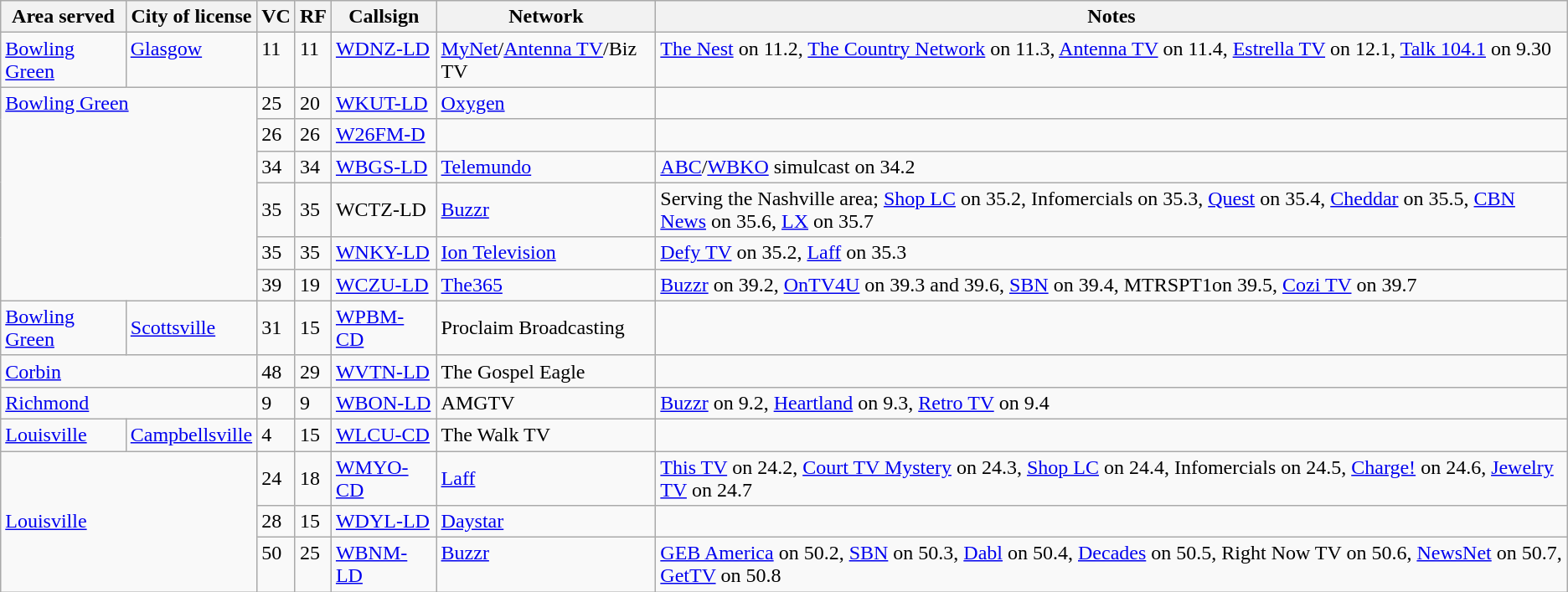<table class="sortable wikitable" style="margin: 1em 1em 1em 0; background: #f9f9f9; ">
<tr>
<th>Area served</th>
<th>City of license</th>
<th>VC</th>
<th>RF</th>
<th>Callsign</th>
<th>Network</th>
<th class="unsortable">Notes</th>
</tr>
<tr style="vertical-align: top; text-align: left;">
<td><a href='#'>Bowling Green</a></td>
<td><a href='#'>Glasgow</a></td>
<td>11</td>
<td>11</td>
<td><a href='#'>WDNZ-LD</a></td>
<td><a href='#'>MyNet</a>/<a href='#'>Antenna TV</a>/Biz TV</td>
<td><a href='#'>The Nest</a> on 11.2, <a href='#'>The Country Network</a> on 11.3, <a href='#'>Antenna TV</a> on 11.4, <a href='#'>Estrella TV</a> on 12.1, <a href='#'>Talk 104.1</a> on 9.30</td>
</tr>
<tr style="vertical-align: top; text-align: left;">
<td colspan="2" rowspan="6"><a href='#'>Bowling Green</a></td>
<td>25</td>
<td>20</td>
<td><a href='#'>WKUT-LD</a></td>
<td><a href='#'>Oxygen</a></td>
<td></td>
</tr>
<tr style="vertical-align: top; text-align: left;">
<td>26</td>
<td>26</td>
<td><a href='#'>W26FM-D</a></td>
<td></td>
<td></td>
</tr>
<tr style="vertical-align: top; text-align: left;">
<td>34</td>
<td>34</td>
<td><a href='#'>WBGS-LD</a></td>
<td><a href='#'>Telemundo</a></td>
<td><a href='#'>ABC</a>/<a href='#'>WBKO</a> simulcast on 34.2</td>
</tr>
<tr>
<td>35</td>
<td>35</td>
<td>WCTZ-LD</td>
<td><a href='#'>Buzzr</a></td>
<td>Serving the Nashville area; <a href='#'>Shop LC</a> on 35.2, Infomercials on 35.3, <a href='#'>Quest</a> on 35.4, <a href='#'>Cheddar</a> on 35.5, <a href='#'>CBN News</a> on 35.6, <a href='#'>LX</a> on 35.7</td>
</tr>
<tr>
<td>35</td>
<td>35</td>
<td><a href='#'>WNKY-LD</a></td>
<td><a href='#'>Ion Television</a></td>
<td><a href='#'>Defy TV</a> on 35.2, <a href='#'>Laff</a> on 35.3</td>
</tr>
<tr>
<td>39</td>
<td>19</td>
<td><a href='#'>WCZU-LD</a></td>
<td><a href='#'>The365</a></td>
<td><a href='#'>Buzzr</a> on 39.2, <a href='#'>OnTV4U</a> on 39.3 and 39.6, <a href='#'>SBN</a> on 39.4, MTRSPT1on 39.5, <a href='#'>Cozi TV</a> on 39.7</td>
</tr>
<tr>
<td><a href='#'>Bowling Green</a></td>
<td><a href='#'>Scottsville</a></td>
<td>31</td>
<td>15</td>
<td><a href='#'>WPBM-CD</a></td>
<td>Proclaim Broadcasting</td>
<td></td>
</tr>
<tr>
<td colspan="2" rowspan="1"><a href='#'>Corbin</a></td>
<td>48</td>
<td>29</td>
<td><a href='#'>WVTN-LD</a></td>
<td>The Gospel Eagle</td>
<td></td>
</tr>
<tr>
<td colspan="2" rowspan="1"><a href='#'>Richmond</a></td>
<td>9</td>
<td>9</td>
<td><a href='#'>WBON-LD</a></td>
<td>AMGTV</td>
<td><a href='#'>Buzzr</a> on 9.2, <a href='#'>Heartland</a> on 9.3, <a href='#'>Retro TV</a> on 9.4</td>
</tr>
<tr>
<td><a href='#'>Louisville</a></td>
<td><a href='#'>Campbellsville</a></td>
<td>4</td>
<td>15</td>
<td><a href='#'>WLCU-CD</a></td>
<td>The Walk TV</td>
<td></td>
</tr>
<tr>
<td colspan="2" rowspan="3"><a href='#'>Louisville</a></td>
<td>24</td>
<td>18</td>
<td><a href='#'>WMYO-CD</a></td>
<td><a href='#'>Laff</a></td>
<td><a href='#'>This TV</a> on 24.2, <a href='#'>Court TV Mystery</a> on 24.3, <a href='#'>Shop LC</a> on 24.4, Infomercials on 24.5, <a href='#'>Charge!</a> on 24.6, <a href='#'>Jewelry TV</a> on 24.7</td>
</tr>
<tr>
<td>28</td>
<td>15</td>
<td><a href='#'>WDYL-LD</a></td>
<td><a href='#'>Daystar</a></td>
<td></td>
</tr>
<tr style="vertical-align: top; text-align: left;">
<td>50</td>
<td>25</td>
<td><a href='#'>WBNM-LD</a></td>
<td><a href='#'>Buzzr</a></td>
<td><a href='#'>GEB America</a> on 50.2, <a href='#'>SBN</a> on 50.3, <a href='#'>Dabl</a> on 50.4, <a href='#'>Decades</a> on 50.5, Right Now TV on 50.6, <a href='#'>NewsNet</a> on 50.7, <a href='#'>GetTV</a> on 50.8</td>
</tr>
</table>
